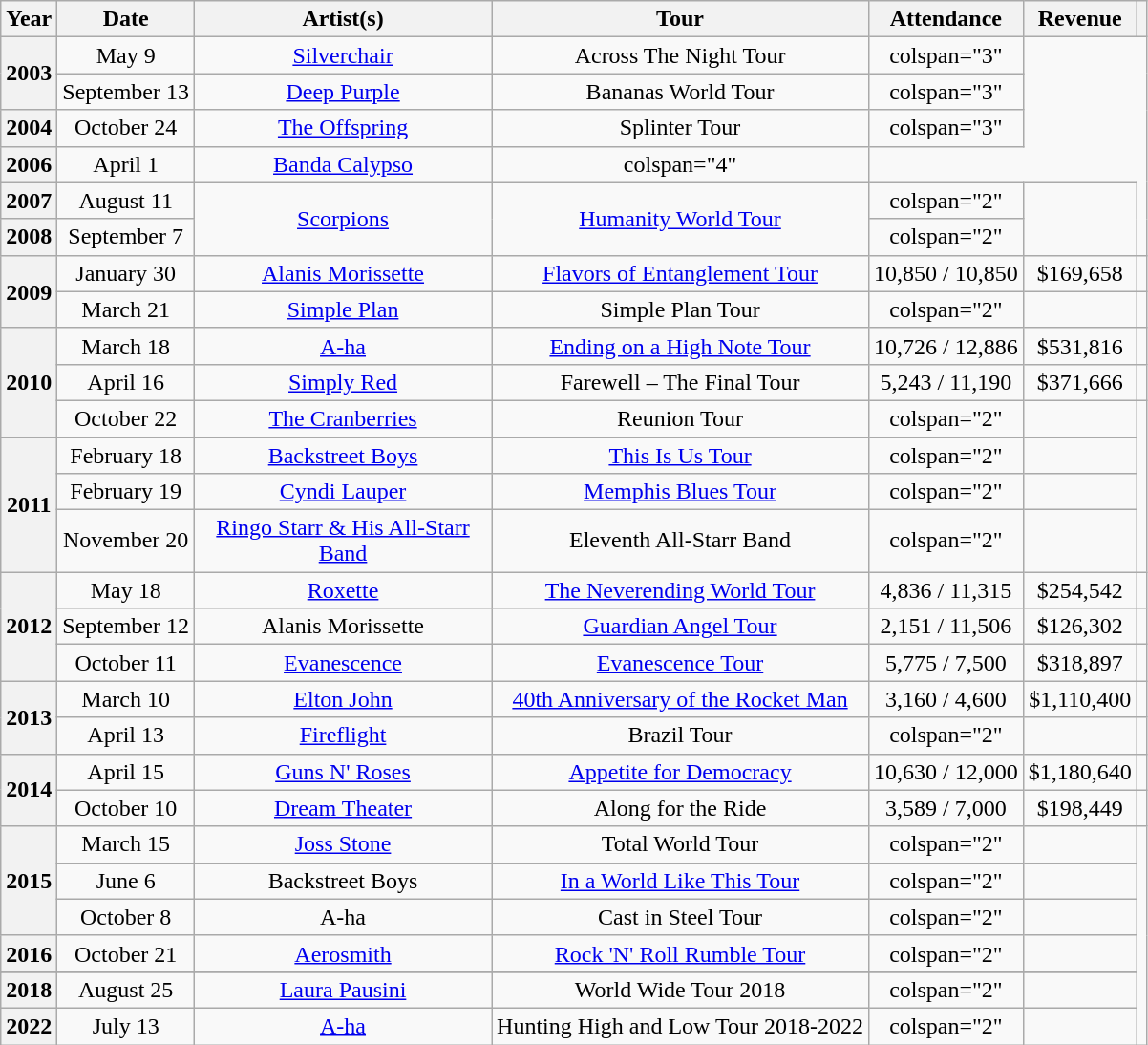<table class="wikitable" style="text-align:center;">
<tr>
<th>Year</th>
<th>Date</th>
<th width="200">Artist(s)<br></th>
<th>Tour</th>
<th>Attendance</th>
<th>Revenue</th>
<th></th>
</tr>
<tr>
<th rowspan="2">2003</th>
<td>May 9</td>
<td><a href='#'>Silverchair</a></td>
<td>Across The Night Tour</td>
<td>colspan="3" </td>
</tr>
<tr>
<td>September 13</td>
<td><a href='#'>Deep Purple</a></td>
<td>Bananas World Tour</td>
<td>colspan="3" </td>
</tr>
<tr>
<th>2004</th>
<td>October 24</td>
<td><a href='#'>The Offspring</a></td>
<td>Splinter Tour</td>
<td>colspan="3" </td>
</tr>
<tr>
<th>2006</th>
<td>April 1</td>
<td><a href='#'>Banda Calypso</a></td>
<td>colspan="4" </td>
</tr>
<tr>
<th>2007</th>
<td>August 11</td>
<td rowspan="2"><a href='#'>Scorpions</a></td>
<td rowspan="2"><a href='#'>Humanity World Tour</a></td>
<td>colspan="2" </td>
<td rowspan="2"></td>
</tr>
<tr>
<th>2008</th>
<td>September 7</td>
<td>colspan="2" </td>
</tr>
<tr>
<th rowspan="2">2009</th>
<td>January 30</td>
<td><a href='#'>Alanis Morissette</a></td>
<td><a href='#'>Flavors of Entanglement Tour</a></td>
<td>10,850 / 10,850</td>
<td>$169,658</td>
<td></td>
</tr>
<tr>
<td>March 21</td>
<td><a href='#'>Simple Plan</a></td>
<td>Simple Plan Tour</td>
<td>colspan="2" </td>
<td></td>
</tr>
<tr>
<th rowspan="3">2010</th>
<td>March 18</td>
<td><a href='#'>A-ha</a></td>
<td><a href='#'>Ending on a High Note Tour</a></td>
<td>10,726 / 12,886</td>
<td>$531,816</td>
<td></td>
</tr>
<tr>
<td>April 16</td>
<td><a href='#'>Simply Red</a></td>
<td>Farewell – The Final Tour</td>
<td>5,243 / 11,190</td>
<td>$371,666</td>
<td></td>
</tr>
<tr>
<td>October 22</td>
<td><a href='#'>The Cranberries</a></td>
<td>Reunion Tour</td>
<td>colspan="2" </td>
<td></td>
</tr>
<tr>
<th rowspan="3">2011</th>
<td>February 18</td>
<td><a href='#'>Backstreet Boys</a></td>
<td><a href='#'>This Is Us Tour</a></td>
<td>colspan="2" </td>
<td></td>
</tr>
<tr>
<td>February 19</td>
<td><a href='#'>Cyndi Lauper</a></td>
<td><a href='#'>Memphis Blues Tour</a></td>
<td>colspan="2" </td>
<td></td>
</tr>
<tr>
<td>November 20</td>
<td><a href='#'>Ringo Starr & His All-Starr Band</a></td>
<td>Eleventh All-Starr Band</td>
<td>colspan="2" </td>
<td></td>
</tr>
<tr>
<th rowspan="3">2012</th>
<td>May 18</td>
<td><a href='#'>Roxette</a></td>
<td><a href='#'>The Neverending World Tour</a></td>
<td>4,836 / 11,315</td>
<td>$254,542</td>
<td></td>
</tr>
<tr>
<td>September 12</td>
<td>Alanis Morissette</td>
<td><a href='#'>Guardian Angel Tour</a></td>
<td>2,151 / 11,506</td>
<td>$126,302</td>
<td></td>
</tr>
<tr>
<td>October 11</td>
<td><a href='#'>Evanescence</a> <br></td>
<td><a href='#'>Evanescence Tour</a></td>
<td>5,775 / 7,500</td>
<td>$318,897</td>
<td></td>
</tr>
<tr>
<th rowspan="2">2013</th>
<td>March 10</td>
<td><a href='#'>Elton John</a></td>
<td><a href='#'>40th Anniversary of the Rocket Man</a></td>
<td>3,160 / 4,600</td>
<td>$1,110,400</td>
<td></td>
</tr>
<tr>
<td>April 13</td>
<td><a href='#'>Fireflight</a><br></td>
<td>Brazil Tour</td>
<td>colspan="2" </td>
<td></td>
</tr>
<tr>
<th rowspan="2">2014</th>
<td>April 15</td>
<td><a href='#'>Guns N' Roses</a></td>
<td><a href='#'>Appetite for Democracy</a></td>
<td>10,630 / 12,000</td>
<td>$1,180,640</td>
<td></td>
</tr>
<tr>
<td>October 10</td>
<td><a href='#'>Dream Theater</a></td>
<td>Along for the Ride</td>
<td>3,589 / 7,000</td>
<td>$198,449</td>
<td></td>
</tr>
<tr>
<th rowspan="3">2015</th>
<td>March 15</td>
<td><a href='#'>Joss Stone</a></td>
<td>Total World Tour</td>
<td>colspan="2" </td>
<td></td>
</tr>
<tr>
<td>June 6</td>
<td>Backstreet Boys</td>
<td><a href='#'>In a World Like This Tour</a></td>
<td>colspan="2" </td>
<td></td>
</tr>
<tr>
<td>October 8</td>
<td>A-ha</td>
<td>Cast in Steel Tour</td>
<td>colspan="2" </td>
<td></td>
</tr>
<tr>
<th>2016</th>
<td>October 21</td>
<td><a href='#'>Aerosmith</a></td>
<td><a href='#'>Rock 'N' Roll Rumble Tour</a></td>
<td>colspan="2" </td>
<td></td>
</tr>
<tr>
</tr>
<tr>
<th>2018</th>
<td>August 25</td>
<td><a href='#'>Laura Pausini</a></td>
<td>World Wide Tour 2018</td>
<td>colspan="2" </td>
<td></td>
</tr>
<tr>
<th>2022</th>
<td>July 13</td>
<td><a href='#'>A-ha</a></td>
<td>Hunting High and Low Tour 2018-2022</td>
<td>colspan="2" </td>
<td></td>
</tr>
</table>
